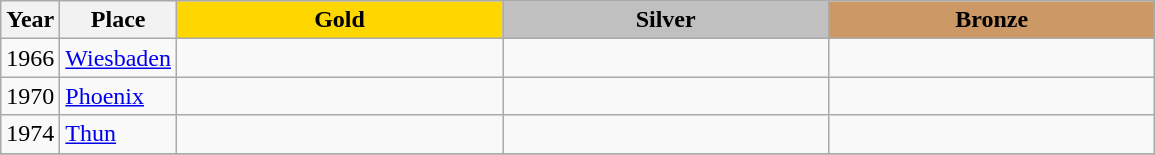<table class="wikitable">
<tr>
<th>Year</th>
<th>Place</th>
<th style="background:gold"    width="210">Gold</th>
<th style="background:silver"  width="210">Silver</th>
<th style="background:#cc9966" width="210">Bronze</th>
</tr>
<tr>
<td>1966</td>
<td> <a href='#'>Wiesbaden</a></td>
<td></td>
<td></td>
<td></td>
</tr>
<tr>
<td>1970</td>
<td> <a href='#'>Phoenix</a></td>
<td></td>
<td></td>
<td></td>
</tr>
<tr>
<td>1974</td>
<td> <a href='#'>Thun</a></td>
<td></td>
<td></td>
<td></td>
</tr>
<tr>
</tr>
</table>
